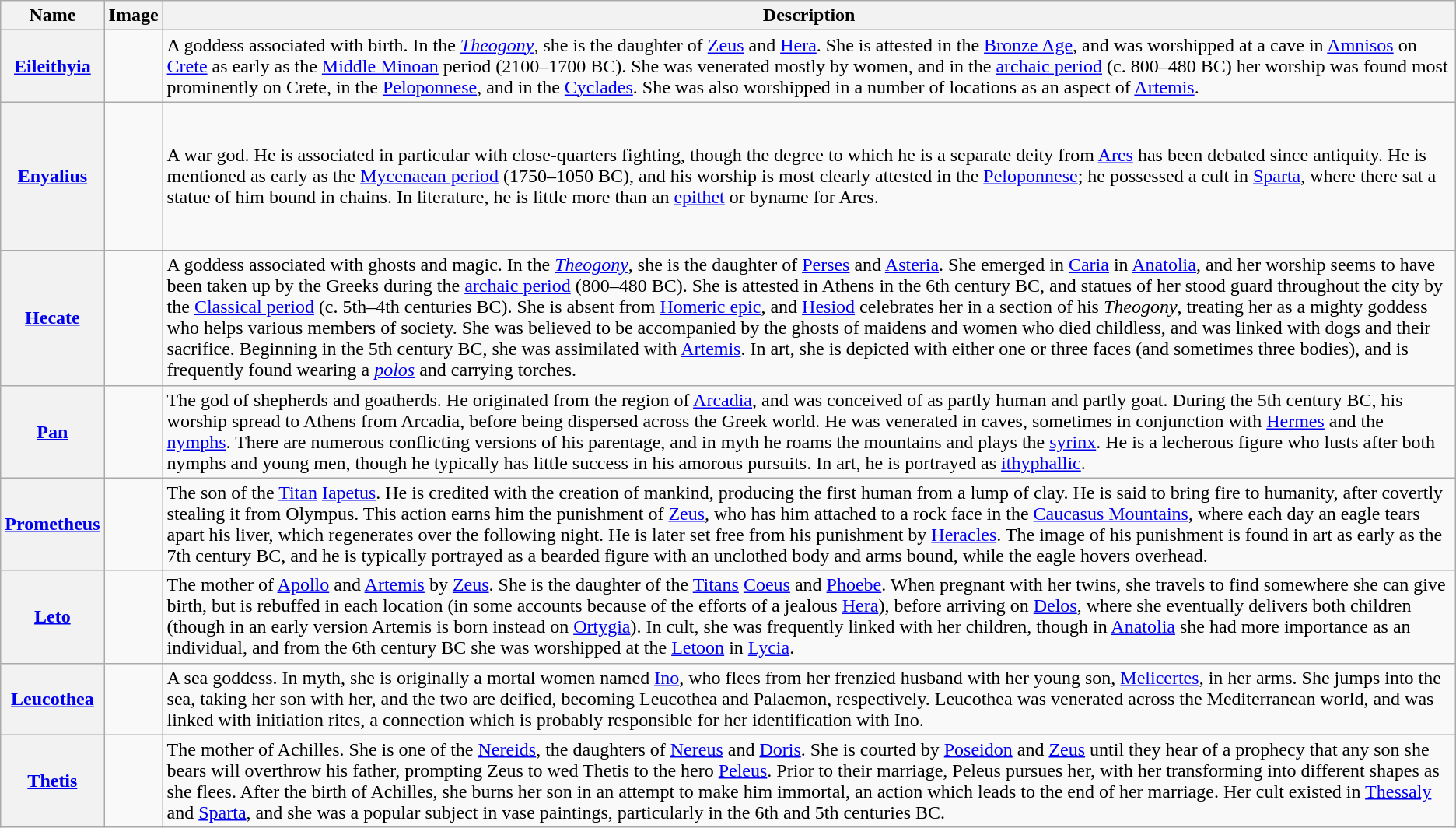<table class="wikitable">
<tr>
<th scope="col">Name</th>
<th scope="col">Image</th>
<th scope="col">Description</th>
</tr>
<tr>
<th scope="row"><a href='#'>Eileithyia</a><br><small></small></th>
<td></td>
<td>A goddess associated with birth. In the <em><a href='#'>Theogony</a></em>, she is the daughter of <a href='#'>Zeus</a> and <a href='#'>Hera</a>. She is attested in the <a href='#'>Bronze Age</a>, and was worshipped at a cave in <a href='#'>Amnisos</a> on <a href='#'>Crete</a> as early as the <a href='#'>Middle Minoan</a> period (2100–1700 BC). She was venerated mostly by women, and in the <a href='#'>archaic period</a> (c. 800–480 BC) her worship was found most prominently on Crete, in the <a href='#'>Peloponnese</a>, and in the <a href='#'>Cyclades</a>. She was also worshipped in a number of locations as an aspect of <a href='#'>Artemis</a>.</td>
</tr>
<tr>
<th scope="row" style="height: 120px;"><a href='#'>Enyalius</a><br><small></small></th>
<td></td>
<td>A war god. He is associated in particular with close-quarters fighting, though the degree to which he is a separate deity from <a href='#'>Ares</a> has been debated since antiquity. He is mentioned as early as the <a href='#'>Mycenaean period</a> (1750–1050 BC), and his worship is most clearly attested in the <a href='#'>Peloponnese</a>; he possessed a cult in <a href='#'>Sparta</a>, where there sat a statue of him bound in chains. In literature, he is little more than an <a href='#'>epithet</a> or byname for Ares.</td>
</tr>
<tr>
<th scope="row"><a href='#'>Hecate</a><br><small></small></th>
<td></td>
<td>A goddess associated with ghosts and magic. In the <em><a href='#'>Theogony</a></em>, she is the daughter of <a href='#'>Perses</a> and <a href='#'>Asteria</a>. She emerged in <a href='#'>Caria</a> in <a href='#'>Anatolia</a>, and her worship seems to have been taken up by the Greeks during the <a href='#'>archaic period</a> (800–480 BC). She is attested in Athens in the 6th century BC, and statues of her stood guard throughout the city by the <a href='#'>Classical period</a> (c. 5th–4th centuries BC). She is absent from <a href='#'>Homeric epic</a>, and <a href='#'>Hesiod</a> celebrates her in a section of his <em>Theogony</em>, treating her as a mighty goddess who helps various members of society. She was believed to be accompanied by the ghosts of maidens and women who died childless, and was linked with dogs and their sacrifice. Beginning in the 5th century BC, she was assimilated with <a href='#'>Artemis</a>. In art, she is depicted with either one or three faces (and sometimes three bodies), and is frequently found wearing a <em><a href='#'>polos</a></em> and carrying torches.</td>
</tr>
<tr>
<th scope="row"><a href='#'>Pan</a><br><small></small></th>
<td></td>
<td>The god of shepherds and goatherds. He originated from the region of <a href='#'>Arcadia</a>, and was conceived of as partly human and partly goat. During the 5th century BC, his worship spread to Athens from Arcadia, before being dispersed across the Greek world. He was venerated in caves, sometimes in conjunction with <a href='#'>Hermes</a> and the <a href='#'>nymphs</a>. There are numerous conflicting versions of his parentage, and in myth he roams the mountains and plays the <a href='#'>syrinx</a>. He is a lecherous figure who lusts after both nymphs and young men, though he typically has little success in his amorous pursuits. In art, he is portrayed as <a href='#'>ithyphallic</a>.</td>
</tr>
<tr>
<th scope="row"><a href='#'>Prometheus</a><br><small></small></th>
<td></td>
<td>The son of the <a href='#'>Titan</a> <a href='#'>Iapetus</a>. He is credited with the creation of mankind, producing the first human from a lump of clay. He is said to bring fire to humanity, after covertly stealing it from Olympus. This action earns him the punishment of <a href='#'>Zeus</a>, who has him attached to a rock face in the <a href='#'>Caucasus Mountains</a>, where each day an eagle tears apart his liver, which regenerates over the following night. He is later set free from his punishment by <a href='#'>Heracles</a>. The image of his punishment is found in art as early as the 7th century BC, and he is typically portrayed as a bearded figure with an unclothed body and arms bound, while the eagle hovers overhead.</td>
</tr>
<tr>
<th scope="row"><a href='#'>Leto</a><br><small></small></th>
<td></td>
<td>The mother of <a href='#'>Apollo</a> and <a href='#'>Artemis</a> by <a href='#'>Zeus</a>. She is the daughter of the <a href='#'>Titans</a> <a href='#'>Coeus</a> and <a href='#'>Phoebe</a>. When pregnant with her twins, she travels to find somewhere she can give birth, but is rebuffed in each location (in some accounts because of the efforts of a jealous <a href='#'>Hera</a>), before arriving on <a href='#'>Delos</a>, where she eventually delivers both children (though in an early version Artemis is born instead on <a href='#'>Ortygia</a>). In cult, she was frequently linked with her children, though in <a href='#'>Anatolia</a> she had more importance as an individual, and from the 6th century BC she was worshipped at the <a href='#'>Letoon</a> in <a href='#'>Lycia</a>.</td>
</tr>
<tr>
<th scope="row"><a href='#'>Leucothea</a><br><small></small></th>
<td></td>
<td>A sea goddess. In myth, she is originally a mortal women named <a href='#'>Ino</a>, who flees from her frenzied husband with her young son, <a href='#'>Melicertes</a>, in her arms. She jumps into the sea, taking her son with her, and the two are deified, becoming Leucothea and Palaemon, respectively. Leucothea was venerated across the Mediterranean world, and was linked with initiation rites, a connection which is probably responsible for her identification with Ino.</td>
</tr>
<tr>
<th scope="row"><a href='#'>Thetis</a><br><small></small></th>
<td></td>
<td>The mother of Achilles. She is one of the <a href='#'>Nereids</a>, the daughters of <a href='#'>Nereus</a> and <a href='#'>Doris</a>. She is courted by <a href='#'>Poseidon</a> and <a href='#'>Zeus</a> until they hear of a prophecy that any son she bears will overthrow his father, prompting Zeus to wed Thetis to the hero <a href='#'>Peleus</a>. Prior to their marriage, Peleus pursues her, with her transforming into different shapes as she flees. After the birth of Achilles, she burns her son in an attempt to make him immortal, an action which leads to the end of her marriage. Her cult existed in <a href='#'>Thessaly</a> and <a href='#'>Sparta</a>, and she was a popular subject in vase paintings, particularly in the 6th and 5th centuries BC.</td>
</tr>
</table>
